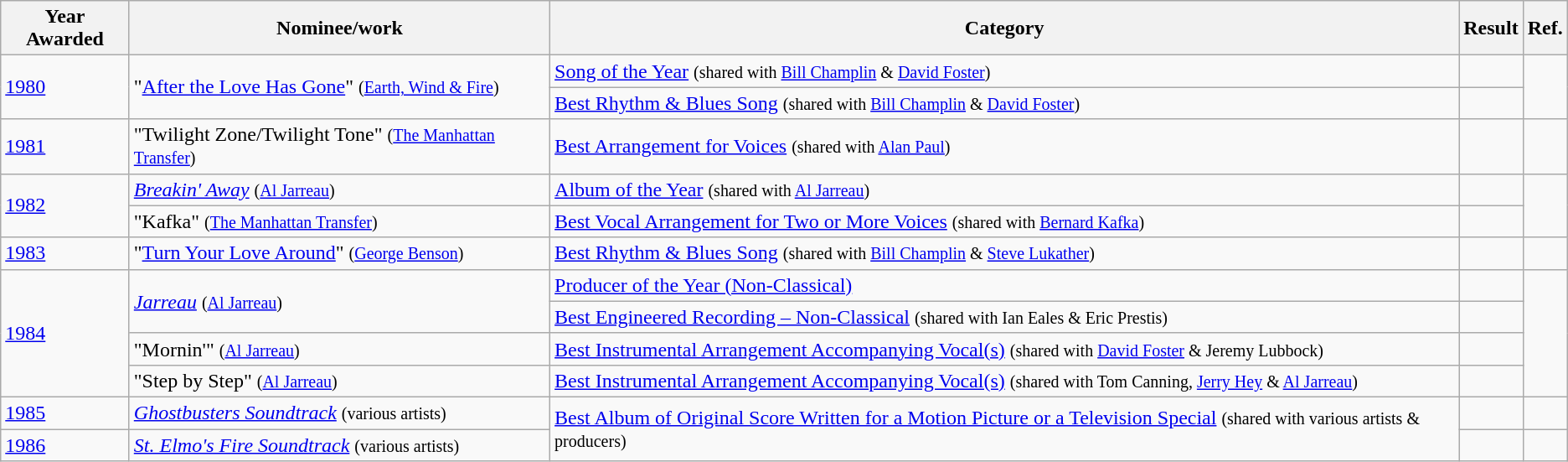<table class="wikitable">
<tr>
<th>Year Awarded</th>
<th>Nominee/work</th>
<th>Category</th>
<th>Result</th>
<th>Ref.</th>
</tr>
<tr>
<td rowspan="2"><a href='#'>1980</a></td>
<td rowspan="2">"<a href='#'>After the Love Has Gone</a>" <small>(<a href='#'>Earth, Wind & Fire</a>)</small></td>
<td><a href='#'>Song of the Year</a> <small>(shared with <a href='#'>Bill Champlin</a> & <a href='#'>David Foster</a>)</small></td>
<td></td>
<td rowspan="2"></td>
</tr>
<tr>
<td><a href='#'>Best Rhythm & Blues Song</a> <small>(shared with <a href='#'>Bill Champlin</a> & <a href='#'>David Foster</a>)</small></td>
<td></td>
</tr>
<tr>
<td><a href='#'>1981</a></td>
<td>"Twilight Zone/Twilight Tone" <small>(<a href='#'>The Manhattan Transfer</a>)</small></td>
<td><a href='#'>Best Arrangement for Voices</a> <small>(shared with <a href='#'>Alan Paul</a>)</small></td>
<td></td>
<td></td>
</tr>
<tr>
<td rowspan="2"><a href='#'>1982</a></td>
<td><em><a href='#'>Breakin' Away</a></em> <small>(<a href='#'>Al Jarreau</a>)</small></td>
<td><a href='#'>Album of the Year</a>  <small>(shared with <a href='#'>Al Jarreau</a>)</small></td>
<td></td>
<td rowspan="2"></td>
</tr>
<tr>
<td>"Kafka" <small>(<a href='#'>The Manhattan Transfer</a>)</small></td>
<td><a href='#'>Best Vocal Arrangement for Two or More Voices</a>  <small>(shared with <a href='#'>Bernard Kafka</a>)</small></td>
<td></td>
</tr>
<tr>
<td><a href='#'>1983</a></td>
<td>"<a href='#'>Turn Your Love Around</a>" <small>(<a href='#'>George Benson</a>)</small></td>
<td><a href='#'>Best Rhythm & Blues Song</a>  <small>(shared with <a href='#'>Bill Champlin</a> & <a href='#'>Steve Lukather</a>)</small></td>
<td></td>
<td></td>
</tr>
<tr>
<td rowspan="4"><a href='#'>1984</a></td>
<td rowspan="2"><em><a href='#'>Jarreau</a></em> <small>(<a href='#'>Al Jarreau</a>)</small></td>
<td><a href='#'>Producer of the Year (Non-Classical)</a></td>
<td></td>
<td rowspan="4"></td>
</tr>
<tr>
<td><a href='#'>Best Engineered Recording – Non-Classical</a> <small>(shared with Ian Eales & Eric Prestis)</small></td>
<td></td>
</tr>
<tr>
<td>"Mornin'" <small>(<a href='#'>Al Jarreau</a>)</small></td>
<td><a href='#'>Best Instrumental Arrangement Accompanying Vocal(s)</a> <small>(shared with <a href='#'>David Foster</a> & Jeremy Lubbock)</small></td>
<td></td>
</tr>
<tr>
<td>"Step by Step"  <small>(<a href='#'>Al Jarreau</a>)</small></td>
<td><a href='#'>Best Instrumental Arrangement Accompanying Vocal(s)</a> <small>(shared with Tom Canning, <a href='#'>Jerry Hey</a> & <a href='#'>Al Jarreau</a>)</small></td>
<td></td>
</tr>
<tr>
<td><a href='#'>1985</a></td>
<td><em><a href='#'>Ghostbusters Soundtrack</a></em> <small>(various artists)</small></td>
<td rowspan="2"><a href='#'>Best Album of Original Score Written for a Motion Picture or a Television Special</a> <small>(shared with various artists & producers)</small></td>
<td></td>
<td></td>
</tr>
<tr>
<td><a href='#'>1986</a></td>
<td><em><a href='#'>St. Elmo's Fire Soundtrack</a></em> <small>(various artists)</small></td>
<td></td>
<td></td>
</tr>
</table>
